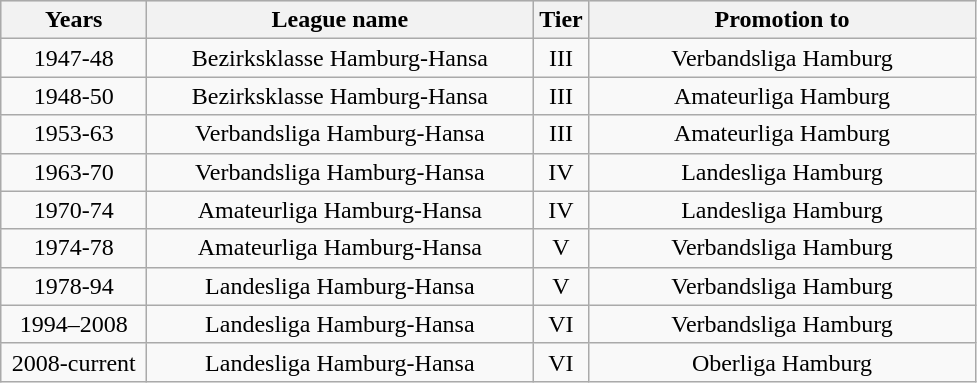<table class="wikitable">
<tr align="center" bgcolor="#dfdfdf">
<th width="90">Years</th>
<th width="250">League name</th>
<th width="30">Tier</th>
<th width="250">Promotion to</th>
</tr>
<tr align="center">
<td>1947-48</td>
<td>Bezirksklasse Hamburg-Hansa</td>
<td>III</td>
<td>Verbandsliga Hamburg</td>
</tr>
<tr align="center">
<td>1948-50</td>
<td>Bezirksklasse Hamburg-Hansa</td>
<td>III</td>
<td>Amateurliga Hamburg</td>
</tr>
<tr align="center">
<td>1953-63</td>
<td>Verbandsliga Hamburg-Hansa</td>
<td>III</td>
<td>Amateurliga Hamburg</td>
</tr>
<tr align="center">
<td>1963-70</td>
<td>Verbandsliga Hamburg-Hansa</td>
<td>IV</td>
<td>Landesliga Hamburg</td>
</tr>
<tr align="center">
<td>1970-74</td>
<td>Amateurliga Hamburg-Hansa</td>
<td>IV</td>
<td>Landesliga Hamburg</td>
</tr>
<tr align="center">
<td>1974-78</td>
<td>Amateurliga Hamburg-Hansa</td>
<td>V</td>
<td>Verbandsliga Hamburg</td>
</tr>
<tr align="center">
<td>1978-94</td>
<td>Landesliga Hamburg-Hansa</td>
<td>V</td>
<td>Verbandsliga Hamburg</td>
</tr>
<tr align="center">
<td>1994–2008</td>
<td>Landesliga Hamburg-Hansa</td>
<td>VI</td>
<td>Verbandsliga Hamburg</td>
</tr>
<tr align="center">
<td>2008-current</td>
<td>Landesliga Hamburg-Hansa</td>
<td>VI</td>
<td>Oberliga Hamburg</td>
</tr>
</table>
